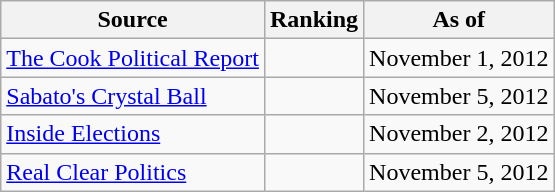<table class="wikitable" style="text-align:center">
<tr>
<th>Source</th>
<th>Ranking</th>
<th>As of</th>
</tr>
<tr>
<td align=left><a href='#'>The Cook Political Report</a></td>
<td></td>
<td>November 1, 2012</td>
</tr>
<tr>
<td align=left><a href='#'>Sabato's Crystal Ball</a></td>
<td></td>
<td>November 5, 2012</td>
</tr>
<tr>
<td align=left><a href='#'>Inside Elections</a></td>
<td></td>
<td>November 2, 2012</td>
</tr>
<tr>
<td align=left><a href='#'>Real Clear Politics</a></td>
<td></td>
<td>November 5, 2012</td>
</tr>
</table>
